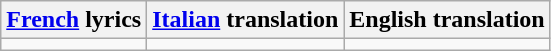<table class="wikitable">
<tr>
<th><a href='#'>French</a> lyrics</th>
<th><a href='#'>Italian</a> translation</th>
<th>English translation</th>
</tr>
<tr style="vertical-align:top; white-space:nowrap;">
<td></td>
<td></td>
<td></td>
</tr>
</table>
